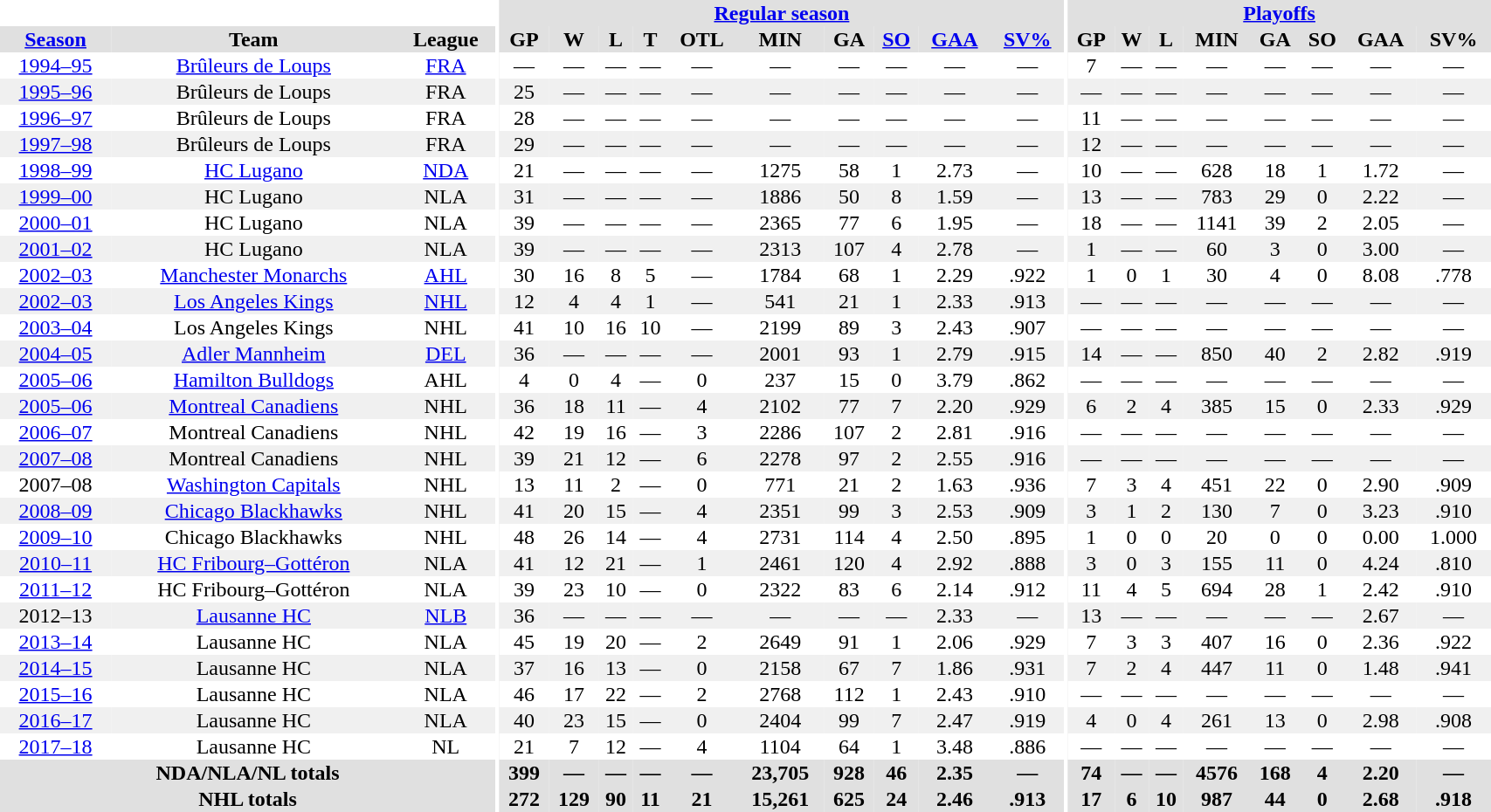<table border="0" cellpadding="1" cellspacing="0" style="width:90%; text-align:center;">
<tr bgcolor="#e0e0e0">
<th colspan="3" bgcolor="#ffffff"></th>
<th rowspan="99" bgcolor="#ffffff"></th>
<th colspan="10" bgcolor="#e0e0e0"><a href='#'>Regular season</a></th>
<th rowspan="99" bgcolor="#ffffff"></th>
<th colspan="8" bgcolor="#e0e0e0"><a href='#'>Playoffs</a></th>
</tr>
<tr bgcolor="#e0e0e0">
<th><a href='#'>Season</a></th>
<th>Team</th>
<th>League</th>
<th>GP</th>
<th>W</th>
<th>L</th>
<th>T</th>
<th>OTL</th>
<th>MIN</th>
<th>GA</th>
<th><a href='#'>SO</a></th>
<th><a href='#'>GAA</a></th>
<th><a href='#'>SV%</a></th>
<th>GP</th>
<th>W</th>
<th>L</th>
<th>MIN</th>
<th>GA</th>
<th>SO</th>
<th>GAA</th>
<th>SV%</th>
</tr>
<tr>
<td><a href='#'>1994–95</a></td>
<td><a href='#'>Brûleurs de Loups</a></td>
<td><a href='#'>FRA</a></td>
<td>—</td>
<td>—</td>
<td>—</td>
<td>—</td>
<td>—</td>
<td>—</td>
<td>—</td>
<td>—</td>
<td>—</td>
<td>—</td>
<td>7</td>
<td>—</td>
<td>—</td>
<td>—</td>
<td>—</td>
<td>—</td>
<td>—</td>
<td>—</td>
</tr>
<tr bgcolor="#f0f0f0">
<td><a href='#'>1995–96</a></td>
<td>Brûleurs de Loups</td>
<td>FRA</td>
<td>25</td>
<td>—</td>
<td>—</td>
<td>—</td>
<td>—</td>
<td>—</td>
<td>—</td>
<td>—</td>
<td>—</td>
<td>—</td>
<td>—</td>
<td>—</td>
<td>—</td>
<td>—</td>
<td>—</td>
<td>—</td>
<td>—</td>
<td>—</td>
</tr>
<tr>
<td><a href='#'>1996–97</a></td>
<td>Brûleurs de Loups</td>
<td>FRA</td>
<td>28</td>
<td>—</td>
<td>—</td>
<td>—</td>
<td>—</td>
<td>—</td>
<td>—</td>
<td>—</td>
<td>—</td>
<td>—</td>
<td>11</td>
<td>—</td>
<td>—</td>
<td>—</td>
<td>—</td>
<td>—</td>
<td>—</td>
<td>—</td>
</tr>
<tr bgcolor="#f0f0f0">
<td><a href='#'>1997–98</a></td>
<td>Brûleurs de Loups</td>
<td>FRA</td>
<td>29</td>
<td>—</td>
<td>—</td>
<td>—</td>
<td>—</td>
<td>—</td>
<td>—</td>
<td>—</td>
<td>—</td>
<td>—</td>
<td>12</td>
<td>—</td>
<td>—</td>
<td>—</td>
<td>—</td>
<td>—</td>
<td>—</td>
<td>—</td>
</tr>
<tr>
<td><a href='#'>1998–99</a></td>
<td><a href='#'>HC Lugano</a></td>
<td><a href='#'>NDA</a></td>
<td>21</td>
<td>—</td>
<td>—</td>
<td>—</td>
<td>—</td>
<td>1275</td>
<td>58</td>
<td>1</td>
<td>2.73</td>
<td>—</td>
<td>10</td>
<td>—</td>
<td>—</td>
<td>628</td>
<td>18</td>
<td>1</td>
<td>1.72</td>
<td>—</td>
</tr>
<tr bgcolor="#f0f0f0">
<td><a href='#'>1999–00</a></td>
<td>HC Lugano</td>
<td>NLA</td>
<td>31</td>
<td>—</td>
<td>—</td>
<td>—</td>
<td>—</td>
<td>1886</td>
<td>50</td>
<td>8</td>
<td>1.59</td>
<td>—</td>
<td>13</td>
<td>—</td>
<td>—</td>
<td>783</td>
<td>29</td>
<td>0</td>
<td>2.22</td>
<td>—</td>
</tr>
<tr>
<td><a href='#'>2000–01</a></td>
<td>HC Lugano</td>
<td>NLA</td>
<td>39</td>
<td>—</td>
<td>—</td>
<td>—</td>
<td>—</td>
<td>2365</td>
<td>77</td>
<td>6</td>
<td>1.95</td>
<td>—</td>
<td>18</td>
<td>—</td>
<td>—</td>
<td>1141</td>
<td>39</td>
<td>2</td>
<td>2.05</td>
<td>—</td>
</tr>
<tr bgcolor="#f0f0f0">
<td><a href='#'>2001–02</a></td>
<td>HC Lugano</td>
<td>NLA</td>
<td>39</td>
<td>—</td>
<td>—</td>
<td>—</td>
<td>—</td>
<td>2313</td>
<td>107</td>
<td>4</td>
<td>2.78</td>
<td>—</td>
<td>1</td>
<td>—</td>
<td>—</td>
<td>60</td>
<td>3</td>
<td>0</td>
<td>3.00</td>
<td>—</td>
</tr>
<tr>
<td><a href='#'>2002–03</a></td>
<td><a href='#'>Manchester Monarchs</a></td>
<td><a href='#'>AHL</a></td>
<td>30</td>
<td>16</td>
<td>8</td>
<td>5</td>
<td>—</td>
<td>1784</td>
<td>68</td>
<td>1</td>
<td>2.29</td>
<td>.922</td>
<td>1</td>
<td>0</td>
<td>1</td>
<td>30</td>
<td>4</td>
<td>0</td>
<td>8.08</td>
<td>.778</td>
</tr>
<tr bgcolor="#f0f0f0">
<td><a href='#'>2002–03</a></td>
<td><a href='#'>Los Angeles Kings</a></td>
<td><a href='#'>NHL</a></td>
<td>12</td>
<td>4</td>
<td>4</td>
<td>1</td>
<td>—</td>
<td>541</td>
<td>21</td>
<td>1</td>
<td>2.33</td>
<td>.913</td>
<td>—</td>
<td>—</td>
<td>—</td>
<td>—</td>
<td>—</td>
<td>—</td>
<td>—</td>
<td>—</td>
</tr>
<tr>
<td><a href='#'>2003–04</a></td>
<td>Los Angeles Kings</td>
<td>NHL</td>
<td>41</td>
<td>10</td>
<td>16</td>
<td>10</td>
<td>—</td>
<td>2199</td>
<td>89</td>
<td>3</td>
<td>2.43</td>
<td>.907</td>
<td>—</td>
<td>—</td>
<td>—</td>
<td>—</td>
<td>—</td>
<td>—</td>
<td>—</td>
<td>—</td>
</tr>
<tr bgcolor="#f0f0f0">
<td><a href='#'>2004–05</a></td>
<td><a href='#'>Adler Mannheim</a></td>
<td><a href='#'>DEL</a></td>
<td>36</td>
<td>—</td>
<td>—</td>
<td>—</td>
<td>—</td>
<td>2001</td>
<td>93</td>
<td>1</td>
<td>2.79</td>
<td>.915</td>
<td>14</td>
<td>—</td>
<td>—</td>
<td>850</td>
<td>40</td>
<td>2</td>
<td>2.82</td>
<td>.919</td>
</tr>
<tr>
<td><a href='#'>2005–06</a></td>
<td><a href='#'>Hamilton Bulldogs</a></td>
<td>AHL</td>
<td>4</td>
<td>0</td>
<td>4</td>
<td>—</td>
<td>0</td>
<td>237</td>
<td>15</td>
<td>0</td>
<td>3.79</td>
<td>.862</td>
<td>—</td>
<td>—</td>
<td>—</td>
<td>—</td>
<td>—</td>
<td>—</td>
<td>—</td>
<td>—</td>
</tr>
<tr bgcolor="#f0f0f0">
<td><a href='#'>2005–06</a></td>
<td><a href='#'>Montreal Canadiens</a></td>
<td>NHL</td>
<td>36</td>
<td>18</td>
<td>11</td>
<td>—</td>
<td>4</td>
<td>2102</td>
<td>77</td>
<td>7</td>
<td>2.20</td>
<td>.929</td>
<td>6</td>
<td>2</td>
<td>4</td>
<td>385</td>
<td>15</td>
<td>0</td>
<td>2.33</td>
<td>.929</td>
</tr>
<tr>
<td><a href='#'>2006–07</a></td>
<td>Montreal Canadiens</td>
<td>NHL</td>
<td>42</td>
<td>19</td>
<td>16</td>
<td>—</td>
<td>3</td>
<td>2286</td>
<td>107</td>
<td>2</td>
<td>2.81</td>
<td>.916</td>
<td>—</td>
<td>—</td>
<td>—</td>
<td>—</td>
<td>—</td>
<td>—</td>
<td>—</td>
<td>—</td>
</tr>
<tr bgcolor="#f0f0f0">
<td><a href='#'>2007–08</a></td>
<td>Montreal Canadiens</td>
<td>NHL</td>
<td>39</td>
<td>21</td>
<td>12</td>
<td>—</td>
<td>6</td>
<td>2278</td>
<td>97</td>
<td>2</td>
<td>2.55</td>
<td>.916</td>
<td>—</td>
<td>—</td>
<td>—</td>
<td>—</td>
<td>—</td>
<td>—</td>
<td>—</td>
<td>—</td>
</tr>
<tr>
<td>2007–08</td>
<td><a href='#'>Washington Capitals</a></td>
<td>NHL</td>
<td>13</td>
<td>11</td>
<td>2</td>
<td>—</td>
<td>0</td>
<td>771</td>
<td>21</td>
<td>2</td>
<td>1.63</td>
<td>.936</td>
<td>7</td>
<td>3</td>
<td>4</td>
<td>451</td>
<td>22</td>
<td>0</td>
<td>2.90</td>
<td>.909</td>
</tr>
<tr bgcolor="#f0f0f0">
<td><a href='#'>2008–09</a></td>
<td><a href='#'>Chicago Blackhawks</a></td>
<td>NHL</td>
<td>41</td>
<td>20</td>
<td>15</td>
<td>—</td>
<td>4</td>
<td>2351</td>
<td>99</td>
<td>3</td>
<td>2.53</td>
<td>.909</td>
<td>3</td>
<td>1</td>
<td>2</td>
<td>130</td>
<td>7</td>
<td>0</td>
<td>3.23</td>
<td>.910</td>
</tr>
<tr>
<td><a href='#'>2009–10</a></td>
<td>Chicago Blackhawks</td>
<td>NHL</td>
<td>48</td>
<td>26</td>
<td>14</td>
<td>—</td>
<td>4</td>
<td>2731</td>
<td>114</td>
<td>4</td>
<td>2.50</td>
<td>.895</td>
<td>1</td>
<td>0</td>
<td>0</td>
<td>20</td>
<td>0</td>
<td>0</td>
<td>0.00</td>
<td>1.000</td>
</tr>
<tr bgcolor="#f0f0f0">
<td><a href='#'>2010–11</a></td>
<td><a href='#'>HC Fribourg–Gottéron</a></td>
<td>NLA</td>
<td>41</td>
<td>12</td>
<td>21</td>
<td>—</td>
<td>1</td>
<td>2461</td>
<td>120</td>
<td>4</td>
<td>2.92</td>
<td>.888</td>
<td>3</td>
<td>0</td>
<td>3</td>
<td>155</td>
<td>11</td>
<td>0</td>
<td>4.24</td>
<td>.810</td>
</tr>
<tr>
<td><a href='#'>2011–12</a></td>
<td>HC Fribourg–Gottéron</td>
<td>NLA</td>
<td>39</td>
<td>23</td>
<td>10</td>
<td>—</td>
<td>0</td>
<td>2322</td>
<td>83</td>
<td>6</td>
<td>2.14</td>
<td>.912</td>
<td>11</td>
<td>4</td>
<td>5</td>
<td>694</td>
<td>28</td>
<td>1</td>
<td>2.42</td>
<td>.910</td>
</tr>
<tr bgcolor="#f0f0f0">
<td>2012–13</td>
<td><a href='#'>Lausanne HC</a></td>
<td><a href='#'>NLB</a></td>
<td>36</td>
<td>—</td>
<td>—</td>
<td>—</td>
<td>—</td>
<td>—</td>
<td>—</td>
<td>—</td>
<td>2.33</td>
<td>—</td>
<td>13</td>
<td>—</td>
<td>—</td>
<td>—</td>
<td>—</td>
<td>—</td>
<td>2.67</td>
<td>—</td>
</tr>
<tr>
<td><a href='#'>2013–14</a></td>
<td>Lausanne HC</td>
<td>NLA</td>
<td>45</td>
<td>19</td>
<td>20</td>
<td>—</td>
<td>2</td>
<td>2649</td>
<td>91</td>
<td>1</td>
<td>2.06</td>
<td>.929</td>
<td>7</td>
<td>3</td>
<td>3</td>
<td>407</td>
<td>16</td>
<td>0</td>
<td>2.36</td>
<td>.922</td>
</tr>
<tr bgcolor="#f0f0f0">
<td><a href='#'>2014–15</a></td>
<td>Lausanne HC</td>
<td>NLA</td>
<td>37</td>
<td>16</td>
<td>13</td>
<td>—</td>
<td>0</td>
<td>2158</td>
<td>67</td>
<td>7</td>
<td>1.86</td>
<td>.931</td>
<td>7</td>
<td>2</td>
<td>4</td>
<td>447</td>
<td>11</td>
<td>0</td>
<td>1.48</td>
<td>.941</td>
</tr>
<tr>
<td><a href='#'>2015–16</a></td>
<td>Lausanne HC</td>
<td>NLA</td>
<td>46</td>
<td>17</td>
<td>22</td>
<td>—</td>
<td>2</td>
<td>2768</td>
<td>112</td>
<td>1</td>
<td>2.43</td>
<td>.910</td>
<td>—</td>
<td>—</td>
<td>—</td>
<td>—</td>
<td>—</td>
<td>—</td>
<td>—</td>
<td>—</td>
</tr>
<tr bgcolor="#f0f0f0">
<td><a href='#'>2016–17</a></td>
<td>Lausanne HC</td>
<td>NLA</td>
<td>40</td>
<td>23</td>
<td>15</td>
<td>—</td>
<td>0</td>
<td>2404</td>
<td>99</td>
<td>7</td>
<td>2.47</td>
<td>.919</td>
<td>4</td>
<td>0</td>
<td>4</td>
<td>261</td>
<td>13</td>
<td>0</td>
<td>2.98</td>
<td>.908</td>
</tr>
<tr>
<td><a href='#'>2017–18</a></td>
<td>Lausanne HC</td>
<td>NL</td>
<td>21</td>
<td>7</td>
<td>12</td>
<td>—</td>
<td>4</td>
<td>1104</td>
<td>64</td>
<td>1</td>
<td>3.48</td>
<td>.886</td>
<td>—</td>
<td>—</td>
<td>—</td>
<td>—</td>
<td>—</td>
<td>—</td>
<td>—</td>
<td>—</td>
</tr>
<tr bgcolor="#e0e0e0">
<th colspan="3">NDA/NLA/NL totals</th>
<th>399</th>
<th>—</th>
<th>—</th>
<th>—</th>
<th>—</th>
<th>23,705</th>
<th>928</th>
<th>46</th>
<th>2.35</th>
<th>—</th>
<th>74</th>
<th>—</th>
<th>—</th>
<th>4576</th>
<th>168</th>
<th>4</th>
<th>2.20</th>
<th>—</th>
</tr>
<tr bgcolor="#e0e0e0">
<th colspan="3">NHL totals</th>
<th>272</th>
<th>129</th>
<th>90</th>
<th>11</th>
<th>21</th>
<th>15,261</th>
<th>625</th>
<th>24</th>
<th>2.46</th>
<th>.913</th>
<th>17</th>
<th>6</th>
<th>10</th>
<th>987</th>
<th>44</th>
<th>0</th>
<th>2.68</th>
<th>.918</th>
</tr>
</table>
